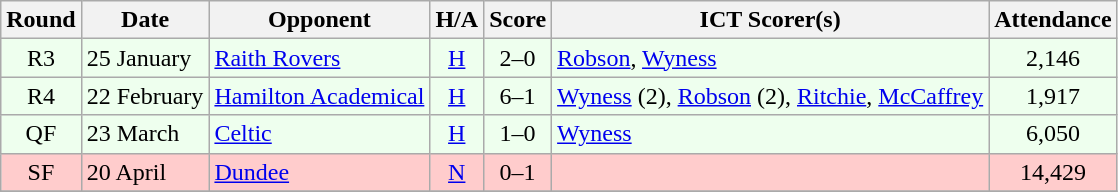<table class="wikitable" style="text-align:center">
<tr>
<th>Round</th>
<th>Date</th>
<th>Opponent</th>
<th>H/A</th>
<th>Score</th>
<th>ICT Scorer(s)</th>
<th>Attendance</th>
</tr>
<tr bgcolor=#EEFFEE>
<td>R3</td>
<td align=left>25 January</td>
<td align=left><a href='#'>Raith Rovers</a></td>
<td><a href='#'>H</a></td>
<td>2–0</td>
<td align=left><a href='#'>Robson</a>, <a href='#'>Wyness</a></td>
<td>2,146</td>
</tr>
<tr bgcolor=#EEFFEE>
<td>R4</td>
<td align=left>22 February</td>
<td align=left><a href='#'>Hamilton Academical</a></td>
<td><a href='#'>H</a></td>
<td>6–1</td>
<td align=left><a href='#'>Wyness</a> (2), <a href='#'>Robson</a> (2), <a href='#'>Ritchie</a>, <a href='#'>McCaffrey</a></td>
<td>1,917</td>
</tr>
<tr bgcolor=#EEFFEE>
<td>QF</td>
<td align=left>23 March</td>
<td align=left><a href='#'>Celtic</a></td>
<td><a href='#'>H</a></td>
<td>1–0</td>
<td align=left><a href='#'>Wyness</a></td>
<td>6,050</td>
</tr>
<tr bgcolor=#FFCCCC>
<td>SF</td>
<td align=left>20 April</td>
<td align=left><a href='#'>Dundee</a></td>
<td><a href='#'>N</a></td>
<td>0–1</td>
<td align=left></td>
<td>14,429</td>
</tr>
<tr>
</tr>
</table>
